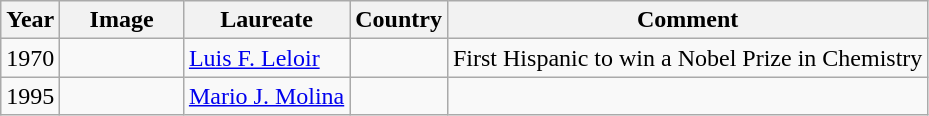<table class="wikitable sortable">
<tr>
<th>Year</th>
<th class="unportable" style="width:75px;">Image</th>
<th>Laureate</th>
<th>Country</th>
<th>Comment</th>
</tr>
<tr>
<td style="text-align:center;">1970</td>
<td></td>
<td><a href='#'>Luis F. Leloir</a></td>
<td></td>
<td> First Hispanic to win a Nobel Prize in Chemistry</td>
</tr>
<tr>
<td style="text-align:center;">1995</td>
<td></td>
<td><a href='#'>Mario J. Molina</a></td>
<td></td>
<td></td>
</tr>
</table>
